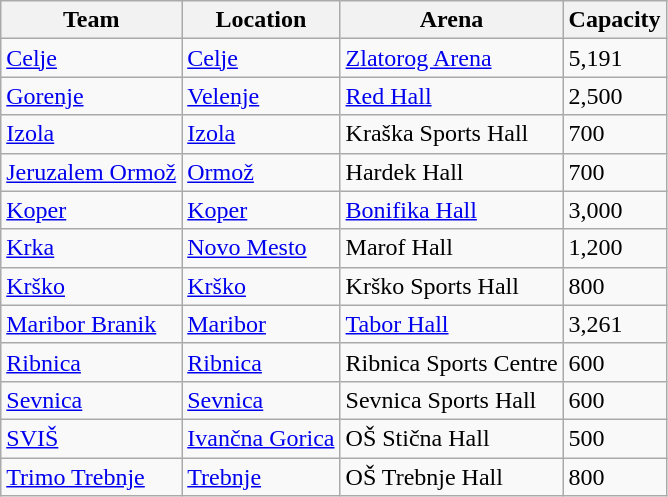<table class="wikitable sortable" style="text-align: left;">
<tr>
<th>Team</th>
<th>Location</th>
<th>Arena</th>
<th>Capacity</th>
</tr>
<tr>
<td><a href='#'>Celje</a></td>
<td><a href='#'>Celje</a></td>
<td><a href='#'>Zlatorog Arena</a></td>
<td>5,191</td>
</tr>
<tr>
<td><a href='#'>Gorenje</a></td>
<td><a href='#'>Velenje</a></td>
<td><a href='#'>Red Hall</a></td>
<td>2,500</td>
</tr>
<tr>
<td><a href='#'>Izola</a></td>
<td><a href='#'>Izola</a></td>
<td>Kraška Sports Hall</td>
<td>700</td>
</tr>
<tr>
<td><a href='#'>Jeruzalem Ormož</a></td>
<td><a href='#'>Ormož</a></td>
<td>Hardek Hall</td>
<td>700</td>
</tr>
<tr>
<td><a href='#'>Koper</a></td>
<td><a href='#'>Koper</a></td>
<td><a href='#'>Bonifika Hall</a></td>
<td>3,000</td>
</tr>
<tr>
<td><a href='#'>Krka</a></td>
<td><a href='#'>Novo Mesto</a></td>
<td>Marof Hall</td>
<td>1,200</td>
</tr>
<tr>
<td><a href='#'>Krško</a></td>
<td><a href='#'>Krško</a></td>
<td>Krško Sports Hall</td>
<td>800</td>
</tr>
<tr>
<td><a href='#'>Maribor Branik</a></td>
<td><a href='#'>Maribor</a></td>
<td><a href='#'>Tabor Hall</a></td>
<td>3,261</td>
</tr>
<tr>
<td><a href='#'>Ribnica</a></td>
<td><a href='#'>Ribnica</a></td>
<td>Ribnica Sports Centre</td>
<td>600</td>
</tr>
<tr>
<td><a href='#'>Sevnica</a></td>
<td><a href='#'>Sevnica</a></td>
<td>Sevnica Sports Hall</td>
<td>600</td>
</tr>
<tr>
<td><a href='#'>SVIŠ</a></td>
<td><a href='#'>Ivančna Gorica</a></td>
<td>OŠ Stična Hall</td>
<td>500</td>
</tr>
<tr>
<td><a href='#'>Trimo Trebnje</a></td>
<td><a href='#'>Trebnje</a></td>
<td>OŠ Trebnje Hall</td>
<td>800</td>
</tr>
</table>
